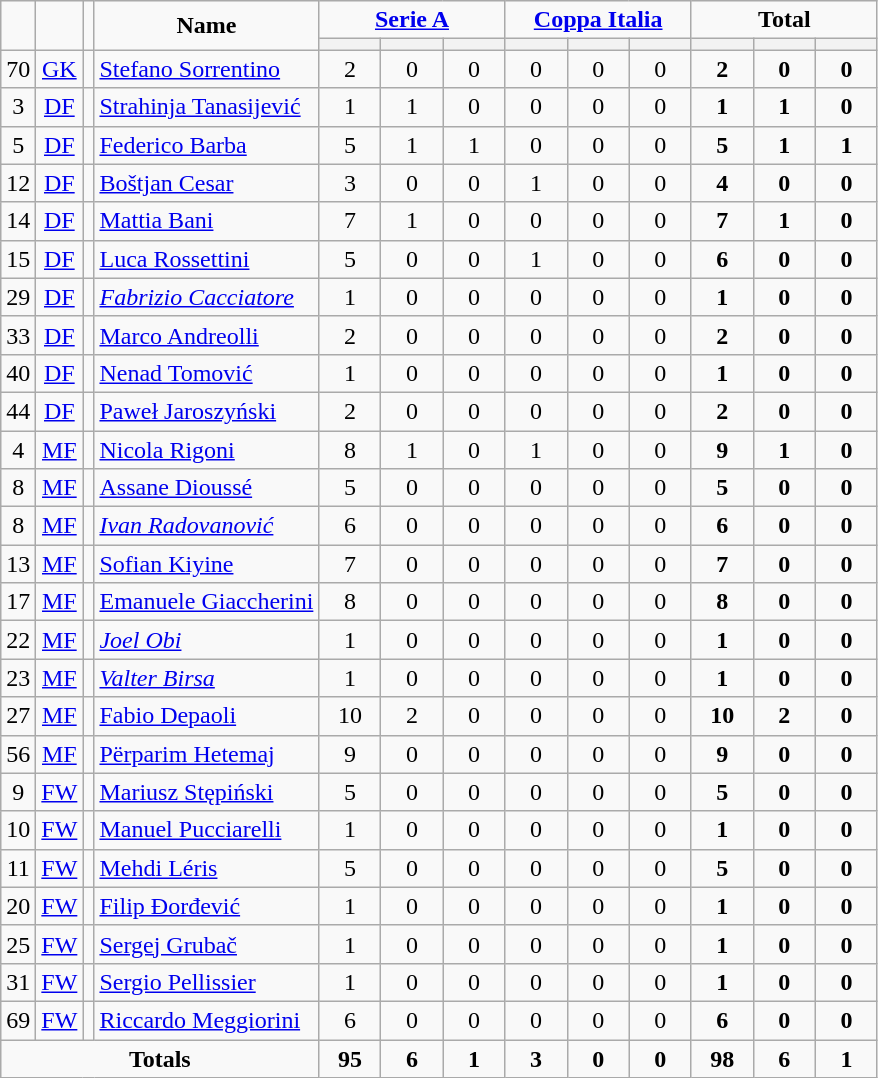<table class="wikitable" style="text-align:center;">
<tr>
<td rowspan="2" !width=15><strong></strong></td>
<td rowspan="2" !width=15><strong></strong></td>
<td rowspan="2" !width=15><strong></strong></td>
<td rowspan="2" !width=120><strong>Name</strong></td>
<td colspan="3"><strong><a href='#'>Serie A</a></strong></td>
<td colspan="3"><strong><a href='#'>Coppa Italia</a></strong></td>
<td colspan="3"><strong>Total</strong></td>
</tr>
<tr>
<th width=34; background:#fe9;"></th>
<th width=34; background:#fe9;"></th>
<th width=34; background:#ff8888;"></th>
<th width=34; background:#fe9;"></th>
<th width=34; background:#fe9;"></th>
<th width=34; background:#ff8888;"></th>
<th width=34; background:#fe9;"></th>
<th width=34; background:#fe9;"></th>
<th width=34; background:#ff8888;"></th>
</tr>
<tr>
<td>70</td>
<td><a href='#'>GK</a></td>
<td></td>
<td align=left><a href='#'>Stefano Sorrentino</a></td>
<td>2</td>
<td>0</td>
<td>0</td>
<td>0</td>
<td>0</td>
<td>0</td>
<td><strong>2</strong></td>
<td><strong>0</strong></td>
<td><strong>0</strong></td>
</tr>
<tr>
<td>3</td>
<td><a href='#'>DF</a></td>
<td></td>
<td align=left><a href='#'>Strahinja Tanasijević</a></td>
<td>1</td>
<td>1</td>
<td>0</td>
<td>0</td>
<td>0</td>
<td>0</td>
<td><strong>1</strong></td>
<td><strong>1</strong></td>
<td><strong>0</strong></td>
</tr>
<tr>
<td>5</td>
<td><a href='#'>DF</a></td>
<td></td>
<td align=left><a href='#'>Federico Barba</a></td>
<td>5</td>
<td>1</td>
<td>1</td>
<td>0</td>
<td>0</td>
<td>0</td>
<td><strong>5</strong></td>
<td><strong>1</strong></td>
<td><strong>1</strong></td>
</tr>
<tr>
<td>12</td>
<td><a href='#'>DF</a></td>
<td></td>
<td align=left><a href='#'>Boštjan Cesar</a></td>
<td>3</td>
<td>0</td>
<td>0</td>
<td>1</td>
<td>0</td>
<td>0</td>
<td><strong>4</strong></td>
<td><strong>0</strong></td>
<td><strong>0</strong></td>
</tr>
<tr>
<td>14</td>
<td><a href='#'>DF</a></td>
<td></td>
<td align=left><a href='#'>Mattia Bani</a></td>
<td>7</td>
<td>1</td>
<td>0</td>
<td>0</td>
<td>0</td>
<td>0</td>
<td><strong>7</strong></td>
<td><strong>1</strong></td>
<td><strong>0</strong></td>
</tr>
<tr>
<td>15</td>
<td><a href='#'>DF</a></td>
<td></td>
<td align=left><a href='#'>Luca Rossettini</a></td>
<td>5</td>
<td>0</td>
<td>0</td>
<td>1</td>
<td>0</td>
<td>0</td>
<td><strong>6</strong></td>
<td><strong>0</strong></td>
<td><strong>0</strong></td>
</tr>
<tr>
<td>29</td>
<td><a href='#'>DF</a></td>
<td></td>
<td align=left><em><a href='#'>Fabrizio Cacciatore</a></em></td>
<td>1</td>
<td>0</td>
<td>0</td>
<td>0</td>
<td>0</td>
<td>0</td>
<td><strong>1</strong></td>
<td><strong>0</strong></td>
<td><strong>0</strong></td>
</tr>
<tr>
<td>33</td>
<td><a href='#'>DF</a></td>
<td></td>
<td align=left><a href='#'>Marco Andreolli</a></td>
<td>2</td>
<td>0</td>
<td>0</td>
<td>0</td>
<td>0</td>
<td>0</td>
<td><strong>2</strong></td>
<td><strong>0</strong></td>
<td><strong>0</strong></td>
</tr>
<tr>
<td>40</td>
<td><a href='#'>DF</a></td>
<td></td>
<td align=left><a href='#'>Nenad Tomović</a></td>
<td>1</td>
<td>0</td>
<td>0</td>
<td>0</td>
<td>0</td>
<td>0</td>
<td><strong>1</strong></td>
<td><strong>0</strong></td>
<td><strong>0</strong></td>
</tr>
<tr>
<td>44</td>
<td><a href='#'>DF</a></td>
<td></td>
<td align=left><a href='#'>Paweł Jaroszyński</a></td>
<td>2</td>
<td>0</td>
<td>0</td>
<td>0</td>
<td>0</td>
<td>0</td>
<td><strong>2</strong></td>
<td><strong>0</strong></td>
<td><strong>0</strong></td>
</tr>
<tr>
<td>4</td>
<td><a href='#'>MF</a></td>
<td></td>
<td align=left><a href='#'>Nicola Rigoni</a></td>
<td>8</td>
<td>1</td>
<td>0</td>
<td>1</td>
<td>0</td>
<td>0</td>
<td><strong>9</strong></td>
<td><strong>1</strong></td>
<td><strong>0</strong></td>
</tr>
<tr>
<td>8</td>
<td><a href='#'>MF</a></td>
<td></td>
<td align=left><a href='#'>Assane Dioussé</a></td>
<td>5</td>
<td>0</td>
<td>0</td>
<td>0</td>
<td>0</td>
<td>0</td>
<td><strong>5</strong></td>
<td><strong>0</strong></td>
<td><strong>0</strong></td>
</tr>
<tr>
<td>8</td>
<td><a href='#'>MF</a></td>
<td></td>
<td align=left><em><a href='#'>Ivan Radovanović</a></em></td>
<td>6</td>
<td>0</td>
<td>0</td>
<td>0</td>
<td>0</td>
<td>0</td>
<td><strong>6</strong></td>
<td><strong>0</strong></td>
<td><strong>0</strong></td>
</tr>
<tr>
<td>13</td>
<td><a href='#'>MF</a></td>
<td></td>
<td align=left><a href='#'>Sofian Kiyine</a></td>
<td>7</td>
<td>0</td>
<td>0</td>
<td>0</td>
<td>0</td>
<td>0</td>
<td><strong>7</strong></td>
<td><strong>0</strong></td>
<td><strong>0</strong></td>
</tr>
<tr>
<td>17</td>
<td><a href='#'>MF</a></td>
<td></td>
<td align=left><a href='#'>Emanuele Giaccherini</a></td>
<td>8</td>
<td>0</td>
<td>0</td>
<td>0</td>
<td>0</td>
<td>0</td>
<td><strong>8</strong></td>
<td><strong>0</strong></td>
<td><strong>0</strong></td>
</tr>
<tr>
<td>22</td>
<td><a href='#'>MF</a></td>
<td></td>
<td align=left><em><a href='#'>Joel Obi</a></em></td>
<td>1</td>
<td>0</td>
<td>0</td>
<td>0</td>
<td>0</td>
<td>0</td>
<td><strong>1</strong></td>
<td><strong>0</strong></td>
<td><strong>0</strong></td>
</tr>
<tr>
<td>23</td>
<td><a href='#'>MF</a></td>
<td></td>
<td align=left><em><a href='#'>Valter Birsa</a></em></td>
<td>1</td>
<td>0</td>
<td>0</td>
<td>0</td>
<td>0</td>
<td>0</td>
<td><strong>1</strong></td>
<td><strong>0</strong></td>
<td><strong>0</strong></td>
</tr>
<tr>
<td>27</td>
<td><a href='#'>MF</a></td>
<td></td>
<td align=left><a href='#'>Fabio Depaoli</a></td>
<td>10</td>
<td>2</td>
<td>0</td>
<td>0</td>
<td>0</td>
<td>0</td>
<td><strong>10</strong></td>
<td><strong>2</strong></td>
<td><strong>0</strong></td>
</tr>
<tr>
<td>56</td>
<td><a href='#'>MF</a></td>
<td></td>
<td align=left><a href='#'>Përparim Hetemaj</a></td>
<td>9</td>
<td>0</td>
<td>0</td>
<td>0</td>
<td>0</td>
<td>0</td>
<td><strong>9</strong></td>
<td><strong>0</strong></td>
<td><strong>0</strong></td>
</tr>
<tr>
<td>9</td>
<td><a href='#'>FW</a></td>
<td></td>
<td align=left><a href='#'>Mariusz Stępiński</a></td>
<td>5</td>
<td>0</td>
<td>0</td>
<td>0</td>
<td>0</td>
<td>0</td>
<td><strong>5</strong></td>
<td><strong>0</strong></td>
<td><strong>0</strong></td>
</tr>
<tr>
<td>10</td>
<td><a href='#'>FW</a></td>
<td></td>
<td align=left><a href='#'>Manuel Pucciarelli</a></td>
<td>1</td>
<td>0</td>
<td>0</td>
<td>0</td>
<td>0</td>
<td>0</td>
<td><strong>1</strong></td>
<td><strong>0</strong></td>
<td><strong>0</strong></td>
</tr>
<tr>
<td>11</td>
<td><a href='#'>FW</a></td>
<td></td>
<td align=left><a href='#'>Mehdi Léris</a></td>
<td>5</td>
<td>0</td>
<td>0</td>
<td>0</td>
<td>0</td>
<td>0</td>
<td><strong>5</strong></td>
<td><strong>0</strong></td>
<td><strong>0</strong></td>
</tr>
<tr>
<td>20</td>
<td><a href='#'>FW</a></td>
<td></td>
<td align=left><a href='#'>Filip Đorđević</a></td>
<td>1</td>
<td>0</td>
<td>0</td>
<td>0</td>
<td>0</td>
<td>0</td>
<td><strong>1</strong></td>
<td><strong>0</strong></td>
<td><strong>0</strong></td>
</tr>
<tr>
<td>25</td>
<td><a href='#'>FW</a></td>
<td></td>
<td align=left><a href='#'>Sergej Grubač</a></td>
<td>1</td>
<td>0</td>
<td>0</td>
<td>0</td>
<td>0</td>
<td>0</td>
<td><strong>1</strong></td>
<td><strong>0</strong></td>
<td><strong>0</strong></td>
</tr>
<tr>
<td>31</td>
<td><a href='#'>FW</a></td>
<td></td>
<td align=left><a href='#'>Sergio Pellissier</a></td>
<td>1</td>
<td>0</td>
<td>0</td>
<td>0</td>
<td>0</td>
<td>0</td>
<td><strong>1</strong></td>
<td><strong>0</strong></td>
<td><strong>0</strong></td>
</tr>
<tr>
<td>69</td>
<td><a href='#'>FW</a></td>
<td></td>
<td align=left><a href='#'>Riccardo Meggiorini</a></td>
<td>6</td>
<td>0</td>
<td>0</td>
<td>0</td>
<td>0</td>
<td>0</td>
<td><strong>6</strong></td>
<td><strong>0</strong></td>
<td><strong>0</strong></td>
</tr>
<tr>
<td colspan=4><strong>Totals</strong></td>
<td><strong>95</strong></td>
<td><strong>6</strong></td>
<td><strong>1</strong></td>
<td><strong>3</strong></td>
<td><strong>0</strong></td>
<td><strong>0</strong></td>
<td><strong>98</strong></td>
<td><strong>6</strong></td>
<td><strong>1</strong></td>
</tr>
</table>
